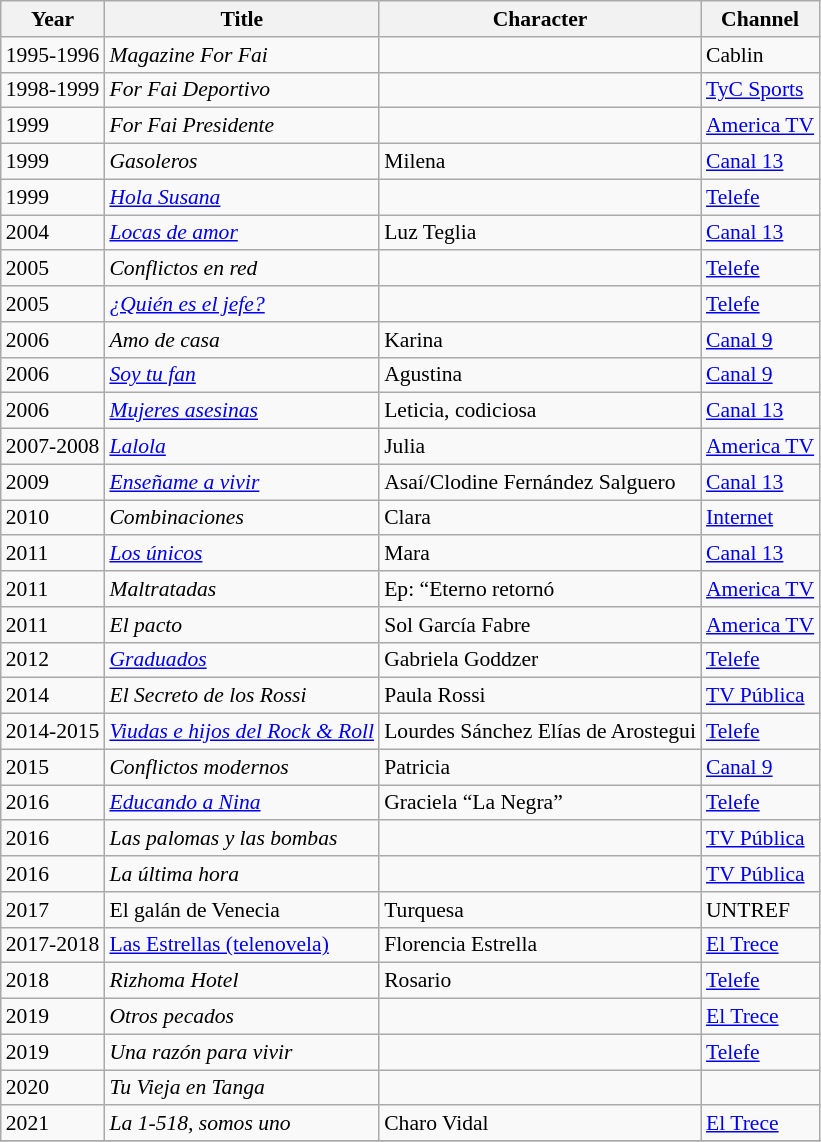<table class="wikitable" style="font-size: 90%;">
<tr>
<th>Year</th>
<th>Title</th>
<th>Character</th>
<th>Channel</th>
</tr>
<tr>
<td>1995-1996</td>
<td><em>Magazine For Fai</em></td>
<td></td>
<td>Cablin</td>
</tr>
<tr>
<td>1998-1999</td>
<td><em>For Fai Deportivo</em></td>
<td></td>
<td><a href='#'>TyC Sports</a></td>
</tr>
<tr>
<td>1999</td>
<td><em>For Fai Presidente</em></td>
<td></td>
<td><a href='#'>America TV</a></td>
</tr>
<tr>
<td>1999</td>
<td><em>Gasoleros</em></td>
<td>Milena</td>
<td><a href='#'>Canal 13</a></td>
</tr>
<tr>
<td>1999</td>
<td><em><a href='#'>Hola Susana</a></em></td>
<td></td>
<td><a href='#'>Telefe</a></td>
</tr>
<tr>
<td>2004</td>
<td><em><a href='#'>Locas de amor</a></em></td>
<td>Luz Teglia</td>
<td><a href='#'>Canal 13</a></td>
</tr>
<tr>
<td>2005</td>
<td><em>Conflictos en red</em></td>
<td></td>
<td><a href='#'>Telefe</a></td>
</tr>
<tr>
<td>2005</td>
<td><em><a href='#'>¿Quién es el jefe?</a></em></td>
<td></td>
<td><a href='#'>Telefe</a></td>
</tr>
<tr>
<td>2006</td>
<td><em>Amo de casa</em></td>
<td>Karina</td>
<td><a href='#'>Canal 9</a></td>
</tr>
<tr>
<td>2006</td>
<td><em><a href='#'>Soy tu fan</a></em></td>
<td>Agustina</td>
<td><a href='#'>Canal 9</a></td>
</tr>
<tr>
<td>2006</td>
<td><em><a href='#'>Mujeres asesinas</a></em></td>
<td>Leticia, codiciosa</td>
<td><a href='#'>Canal 13</a></td>
</tr>
<tr>
<td>2007-2008</td>
<td><em><a href='#'>Lalola</a></em></td>
<td>Julia</td>
<td><a href='#'>America TV</a></td>
</tr>
<tr>
<td>2009</td>
<td><em><a href='#'>Enseñame a vivir</a></em></td>
<td>Asaí/Clodine Fernández Salguero</td>
<td><a href='#'>Canal 13</a></td>
</tr>
<tr>
<td>2010</td>
<td><em>Combinaciones</em></td>
<td>Clara</td>
<td><a href='#'>Internet</a></td>
</tr>
<tr>
<td>2011</td>
<td><em><a href='#'>Los únicos</a></em></td>
<td>Mara</td>
<td><a href='#'>Canal 13</a></td>
</tr>
<tr>
<td>2011</td>
<td><em>Maltratadas</em></td>
<td>Ep: “Eterno retornó</td>
<td><a href='#'>America TV</a></td>
</tr>
<tr>
<td>2011</td>
<td><em>El pacto</em></td>
<td>Sol García Fabre</td>
<td><a href='#'>America TV</a></td>
</tr>
<tr>
<td>2012</td>
<td><em><a href='#'>Graduados</a></em></td>
<td>Gabriela Goddzer</td>
<td><a href='#'>Telefe</a></td>
</tr>
<tr>
<td>2014</td>
<td><em>El Secreto de los Rossi</em></td>
<td>Paula Rossi</td>
<td><a href='#'>TV Pública</a></td>
</tr>
<tr>
<td>2014-2015</td>
<td><em><a href='#'>Viudas e hijos del Rock & Roll</a></em></td>
<td>Lourdes Sánchez Elías de Arostegui</td>
<td><a href='#'>Telefe</a></td>
</tr>
<tr>
<td>2015</td>
<td><em>Conflictos modernos</em></td>
<td>Patricia</td>
<td><a href='#'>Canal 9</a></td>
</tr>
<tr>
<td>2016</td>
<td><em><a href='#'>Educando a Nina</a></em></td>
<td>Graciela “La Negra”</td>
<td><a href='#'>Telefe</a></td>
</tr>
<tr>
<td>2016</td>
<td><em>Las palomas y las bombas</em></td>
<td></td>
<td><a href='#'>TV Pública</a></td>
</tr>
<tr>
<td>2016</td>
<td><em>La última hora</em></td>
<td></td>
<td><a href='#'>TV Pública</a></td>
</tr>
<tr>
<td>2017</td>
<td>El galán de Venecia</td>
<td>Turquesa</td>
<td>UNTREF</td>
</tr>
<tr>
<td>2017-2018</td>
<td><a href='#'>Las Estrellas (telenovela)</a></td>
<td>Florencia Estrella</td>
<td><a href='#'>El Trece</a></td>
</tr>
<tr>
<td>2018</td>
<td><em>Rizhoma Hotel</em></td>
<td>Rosario</td>
<td><a href='#'>Telefe</a></td>
</tr>
<tr>
<td>2019</td>
<td><em>Otros pecados</em></td>
<td></td>
<td><a href='#'>El Trece</a></td>
</tr>
<tr>
<td>2019</td>
<td><em>Una razón para vivir</em></td>
<td></td>
<td><a href='#'>Telefe</a></td>
</tr>
<tr>
<td>2020</td>
<td><em>Tu Vieja en Tanga</em></td>
<td></td>
<td></td>
</tr>
<tr>
<td>2021</td>
<td><em>La 1-518, somos uno</em></td>
<td>Charo Vidal</td>
<td><a href='#'>El Trece</a></td>
</tr>
<tr>
</tr>
</table>
